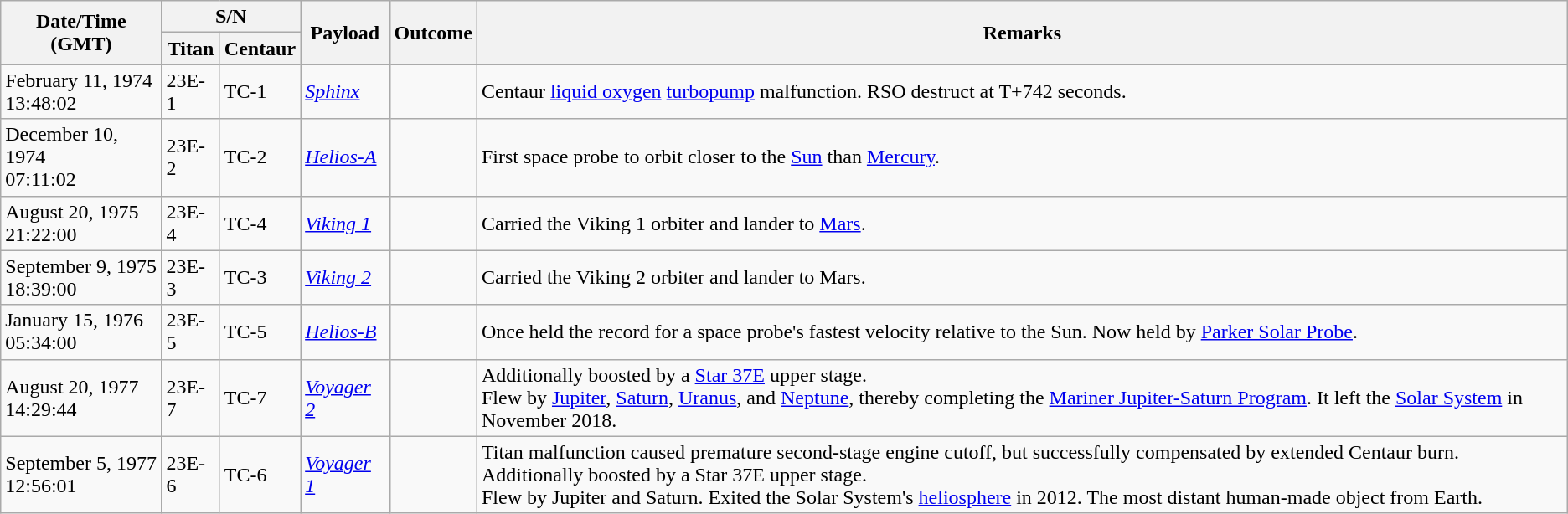<table class="wikitable" border="1">
<tr>
<th rowspan=2>Date/Time (GMT)</th>
<th colspan=2>S/N</th>
<th rowspan=2>Payload</th>
<th rowspan=2>Outcome</th>
<th rowspan=2>Remarks</th>
</tr>
<tr>
<th>Titan</th>
<th>Centaur</th>
</tr>
<tr>
<td>February 11, 1974<br>13:48:02</td>
<td>23E-1</td>
<td>TC-1</td>
<td><a href='#'><em>Sphinx</em></a></td>
<td></td>
<td>Centaur <a href='#'>liquid oxygen</a> <a href='#'>turbopump</a> malfunction. RSO destruct at T+742 seconds.</td>
</tr>
<tr>
<td>December 10, 1974<br>07:11:02</td>
<td>23E-2</td>
<td>TC-2</td>
<td><a href='#'><em>Helios-A</em></a></td>
<td></td>
<td>First space probe to orbit closer to the <a href='#'>Sun</a> than <a href='#'>Mercury</a>.</td>
</tr>
<tr>
<td>August 20, 1975<br>21:22:00</td>
<td>23E-4</td>
<td>TC-4</td>
<td><em><a href='#'>Viking 1</a></em></td>
<td></td>
<td>Carried the Viking 1 orbiter and lander to <a href='#'>Mars</a>.</td>
</tr>
<tr>
<td>September 9, 1975<br>18:39:00</td>
<td>23E-3</td>
<td>TC-3</td>
<td><em><a href='#'>Viking 2</a></em></td>
<td></td>
<td>Carried the Viking 2 orbiter and lander to Mars.</td>
</tr>
<tr>
<td>January 15, 1976<br>05:34:00</td>
<td>23E-5</td>
<td>TC-5</td>
<td><a href='#'><em>Helios-B</em></a></td>
<td></td>
<td>Once held the record for a space probe's fastest velocity relative to the Sun. Now held by <a href='#'>Parker Solar Probe</a>.</td>
</tr>
<tr>
<td>August 20, 1977<br>14:29:44</td>
<td>23E-7</td>
<td>TC-7</td>
<td><em><a href='#'>Voyager 2</a></em></td>
<td></td>
<td>Additionally boosted by a <a href='#'>Star 37E</a> upper stage.<br>Flew by <a href='#'>Jupiter</a>, <a href='#'>Saturn</a>, <a href='#'>Uranus</a>, and <a href='#'>Neptune</a>, thereby completing the <a href='#'>Mariner Jupiter-Saturn Program</a>. It left the <a href='#'>Solar System</a> in November 2018.</td>
</tr>
<tr>
<td>September 5, 1977<br>12:56:01</td>
<td>23E-6</td>
<td>TC-6</td>
<td><em><a href='#'>Voyager 1</a></em></td>
<td></td>
<td>Titan malfunction caused premature second-stage engine cutoff, but successfully compensated by extended Centaur burn.<br>Additionally boosted by a Star 37E upper stage.<br>Flew by Jupiter and Saturn. Exited the Solar System's <a href='#'>heliosphere</a> in 2012. The most distant human-made object from Earth.</td>
</tr>
</table>
